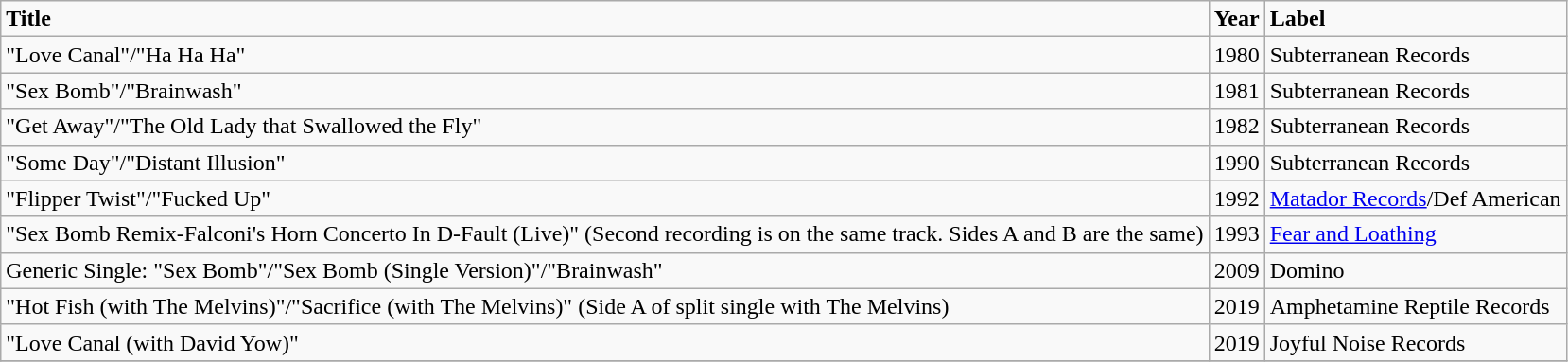<table class="wikitable">
<tr>
<td><strong>Title</strong></td>
<td><strong>Year</strong></td>
<td><strong>Label</strong></td>
</tr>
<tr>
<td>"Love Canal"/"Ha Ha Ha"</td>
<td>1980</td>
<td>Subterranean Records</td>
</tr>
<tr>
<td>"Sex Bomb"/"Brainwash"</td>
<td>1981</td>
<td>Subterranean Records</td>
</tr>
<tr>
<td>"Get Away"/"The Old Lady that Swallowed the Fly"</td>
<td>1982</td>
<td>Subterranean Records</td>
</tr>
<tr>
<td>"Some Day"/"Distant Illusion"</td>
<td>1990</td>
<td>Subterranean Records</td>
</tr>
<tr>
<td>"Flipper Twist"/"Fucked Up"</td>
<td>1992</td>
<td><a href='#'>Matador Records</a>/Def American</td>
</tr>
<tr>
<td>"Sex Bomb Remix-Falconi's Horn Concerto In D-Fault (Live)" (Second recording is on the same track. Sides A and B are the same)</td>
<td>1993</td>
<td><a href='#'>Fear and Loathing</a></td>
</tr>
<tr>
<td>Generic Single: "Sex Bomb"/"Sex Bomb (Single Version)"/"Brainwash"</td>
<td>2009</td>
<td>Domino</td>
</tr>
<tr>
<td>"Hot Fish (with The Melvins)"/"Sacrifice (with The Melvins)" (Side A of split single with The Melvins)</td>
<td>2019</td>
<td>Amphetamine Reptile Records</td>
</tr>
<tr>
<td>"Love Canal (with David Yow)"</td>
<td>2019</td>
<td>Joyful Noise Records</td>
</tr>
<tr>
</tr>
</table>
